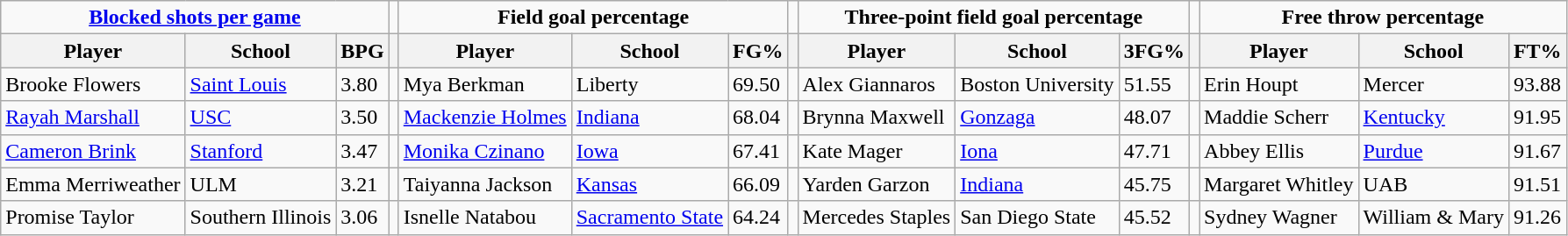<table class="wikitable" style="text-align: left;">
<tr>
<td colspan=3 style="text-align:center;"><strong><a href='#'>Blocked shots per game</a></strong></td>
<td></td>
<td colspan=3 style="text-align:center;"><strong>Field goal percentage</strong></td>
<td></td>
<td colspan=3 style="text-align:center;"><strong>Three-point field goal percentage</strong></td>
<td></td>
<td colspan=3 style="text-align:center;"><strong>Free throw percentage</strong></td>
</tr>
<tr>
<th>Player</th>
<th>School</th>
<th>BPG</th>
<th></th>
<th>Player</th>
<th>School</th>
<th>FG%</th>
<th></th>
<th>Player</th>
<th>School</th>
<th>3FG%</th>
<th></th>
<th>Player</th>
<th>School</th>
<th>FT%</th>
</tr>
<tr>
<td>Brooke Flowers</td>
<td><a href='#'>Saint Louis</a></td>
<td>3.80</td>
<td></td>
<td>Mya Berkman</td>
<td>Liberty</td>
<td>69.50</td>
<td></td>
<td>Alex Giannaros</td>
<td>Boston University</td>
<td>51.55</td>
<td></td>
<td>Erin Houpt</td>
<td>Mercer</td>
<td>93.88</td>
</tr>
<tr>
<td><a href='#'>Rayah Marshall</a></td>
<td><a href='#'>USC</a></td>
<td>3.50</td>
<td></td>
<td><a href='#'>Mackenzie Holmes</a></td>
<td><a href='#'>Indiana</a></td>
<td>68.04</td>
<td></td>
<td>Brynna Maxwell</td>
<td><a href='#'>Gonzaga</a></td>
<td>48.07</td>
<td></td>
<td>Maddie Scherr</td>
<td><a href='#'>Kentucky</a></td>
<td>91.95</td>
</tr>
<tr>
<td><a href='#'>Cameron Brink</a></td>
<td><a href='#'>Stanford</a></td>
<td>3.47</td>
<td></td>
<td><a href='#'>Monika Czinano</a></td>
<td><a href='#'>Iowa</a></td>
<td>67.41</td>
<td></td>
<td>Kate Mager</td>
<td><a href='#'>Iona</a></td>
<td>47.71</td>
<td></td>
<td>Abbey Ellis</td>
<td><a href='#'>Purdue</a></td>
<td>91.67</td>
</tr>
<tr>
<td>Emma Merriweather</td>
<td>ULM</td>
<td>3.21</td>
<td></td>
<td>Taiyanna Jackson</td>
<td><a href='#'>Kansas</a></td>
<td>66.09</td>
<td></td>
<td>Yarden Garzon</td>
<td><a href='#'>Indiana</a></td>
<td>45.75</td>
<td></td>
<td>Margaret Whitley</td>
<td>UAB</td>
<td>91.51</td>
</tr>
<tr>
<td>Promise Taylor</td>
<td>Southern Illinois</td>
<td>3.06</td>
<td></td>
<td>Isnelle Natabou</td>
<td><a href='#'>Sacramento State</a></td>
<td>64.24</td>
<td></td>
<td>Mercedes Staples</td>
<td>San Diego State</td>
<td>45.52</td>
<td></td>
<td>Sydney Wagner</td>
<td>William & Mary</td>
<td>91.26</td>
</tr>
</table>
